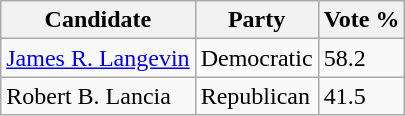<table class="wikitable">
<tr>
<th>Candidate</th>
<th>Party</th>
<th>Vote %</th>
</tr>
<tr>
<td><a href='#'>James R. Langevin</a></td>
<td>Democratic</td>
<td>58.2</td>
</tr>
<tr>
<td>Robert B. Lancia</td>
<td>Republican</td>
<td>41.5</td>
</tr>
</table>
